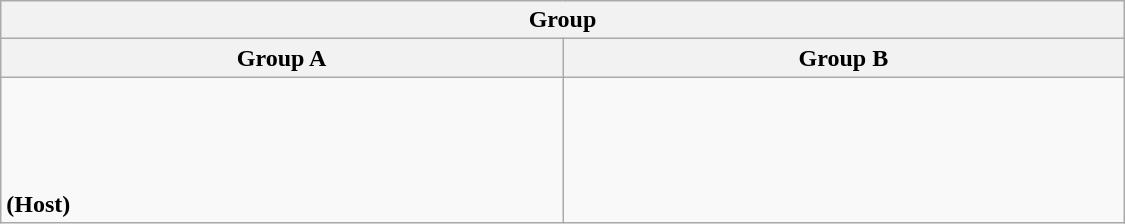<table class="wikitable" width=750>
<tr>
<th colspan="2">Group</th>
</tr>
<tr>
<th width=25%>Group A</th>
<th width=25%>Group B</th>
</tr>
<tr>
<td><br><br>
<br>
<br>
 <strong>(Host)</strong></td>
<td><br> <br>
 <br>
 <br>
</td>
</tr>
</table>
